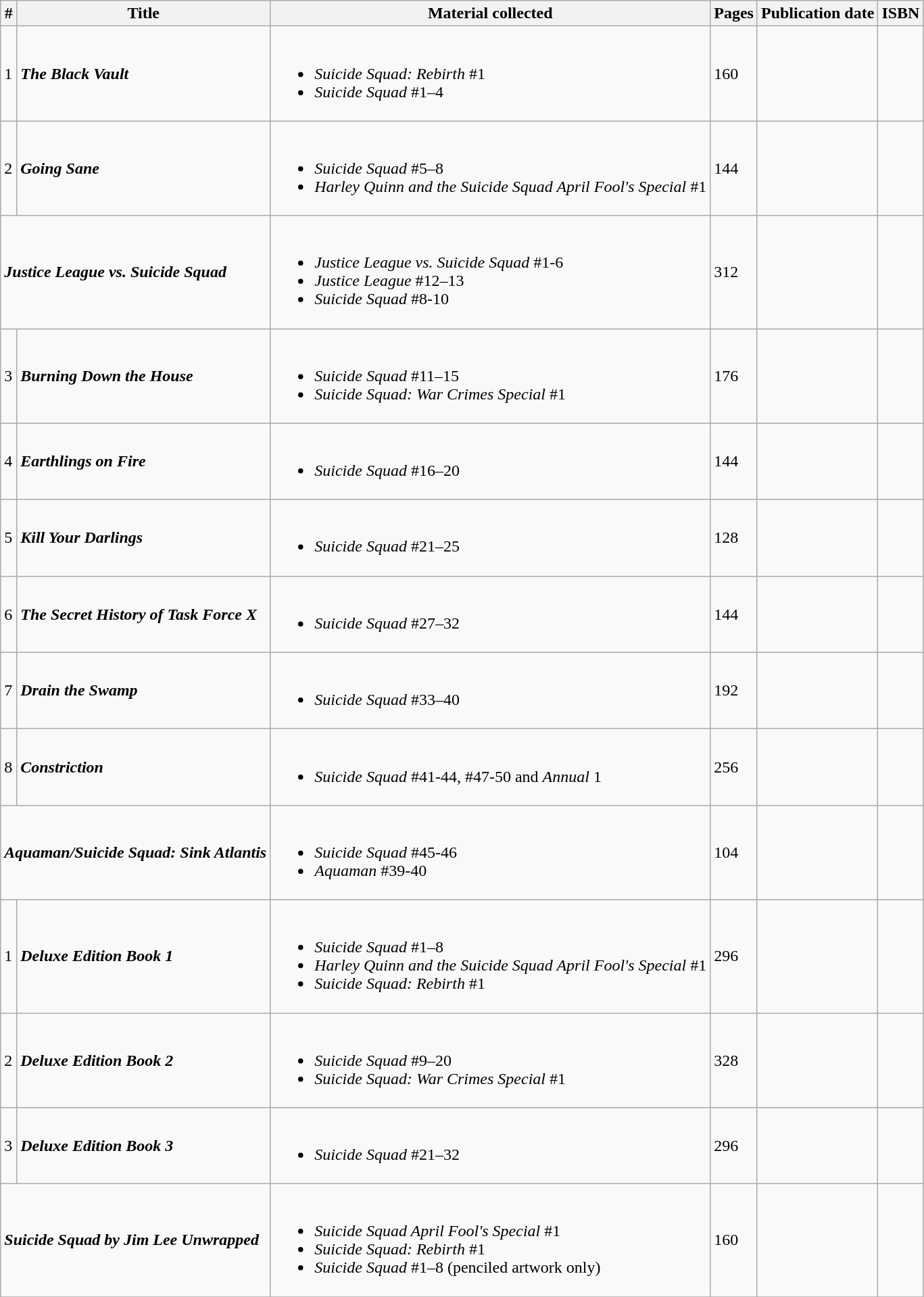<table class="wikitable">
<tr>
<th>#</th>
<th>Title</th>
<th>Material collected</th>
<th>Pages</th>
<th>Publication date</th>
<th>ISBN</th>
</tr>
<tr>
<td>1</td>
<td><strong><em>The Black Vault</em></strong></td>
<td><br><ul><li><em>Suicide Squad: Rebirth</em> #1</li><li><em>Suicide Squad</em> #1–4</li></ul></td>
<td>160</td>
<td></td>
<td></td>
</tr>
<tr>
<td>2</td>
<td><strong><em>Going Sane</em></strong></td>
<td><br><ul><li><em>Suicide Squad</em> #5–8</li><li><em>Harley Quinn and the Suicide Squad April Fool's Special</em> #1</li></ul></td>
<td>144</td>
<td></td>
<td></td>
</tr>
<tr>
<td colspan="2"><strong><em>Justice League vs. Suicide Squad</em></strong></td>
<td><br><ul><li><em>Justice League vs. Suicide Squad</em> #1-6</li><li><em>Justice League</em> #12–13</li><li><em>Suicide Squad</em> #8-10</li></ul></td>
<td>312</td>
<td></td>
<td></td>
</tr>
<tr>
<td>3</td>
<td><strong><em>Burning Down the House</em></strong></td>
<td><br><ul><li><em>Suicide Squad</em> #11–15</li><li><em>Suicide Squad: War Crimes Special</em> #1</li></ul></td>
<td>176</td>
<td></td>
<td></td>
</tr>
<tr>
<td>4</td>
<td><strong><em>Earthlings on Fire</em></strong></td>
<td><br><ul><li><em>Suicide Squad</em> #16–20</li></ul></td>
<td>144</td>
<td></td>
<td></td>
</tr>
<tr>
<td>5</td>
<td><strong><em>Kill Your Darlings</em></strong></td>
<td><br><ul><li><em>Suicide Squad</em> #21–25</li></ul></td>
<td>128</td>
<td></td>
<td></td>
</tr>
<tr>
<td>6</td>
<td><strong><em>The Secret History of Task Force X</em></strong></td>
<td><br><ul><li><em>Suicide Squad</em> #27–32</li></ul></td>
<td>144</td>
<td></td>
<td></td>
</tr>
<tr>
<td>7</td>
<td><strong><em>Drain the Swamp</em></strong></td>
<td><br><ul><li><em>Suicide Squad</em> #33–40</li></ul></td>
<td>192</td>
<td></td>
<td></td>
</tr>
<tr>
<td>8</td>
<td><strong><em>Constriction</em></strong></td>
<td><br><ul><li><em>Suicide Squad</em> #41-44, #47-50 and <em>Annual</em> 1</li></ul></td>
<td>256</td>
<td></td>
<td></td>
</tr>
<tr>
<td colspan="2"><strong><em>Aquaman/Suicide Squad: Sink Atlantis</em></strong></td>
<td><br><ul><li><em>Suicide Squad</em> #45-46</li><li><em>Aquaman</em> #39-40</li></ul></td>
<td>104</td>
<td></td>
<td></td>
</tr>
<tr>
<td>1</td>
<td><strong><em>Deluxe Edition Book 1</em></strong></td>
<td><br><ul><li><em>Suicide Squad</em> #1–8</li><li><em>Harley Quinn and the Suicide Squad April Fool's Special</em> #1</li><li><em>Suicide Squad: Rebirth</em> #1</li></ul></td>
<td>296</td>
<td></td>
<td></td>
</tr>
<tr>
<td>2</td>
<td><strong><em>Deluxe Edition Book 2</em></strong></td>
<td><br><ul><li><em>Suicide Squad</em> #9–20</li><li><em>Suicide Squad: War Crimes Special</em> #1</li></ul></td>
<td>328</td>
<td></td>
<td></td>
</tr>
<tr>
<td>3</td>
<td><strong><em>Deluxe Edition Book 3</em></strong></td>
<td><br><ul><li><em>Suicide Squad</em> #21–32</li></ul></td>
<td>296</td>
<td></td>
<td></td>
</tr>
<tr>
<td colspan="2"><strong><em>Suicide Squad by Jim Lee Unwrapped</em></strong></td>
<td><br><ul><li><em>Suicide Squad April Fool's Special</em> #1</li><li><em>Suicide Squad: Rebirth</em> #1</li><li><em>Suicide Squad</em> #1–8 (penciled artwork only)</li></ul></td>
<td>160</td>
<td></td>
<td></td>
</tr>
<tr>
</tr>
</table>
